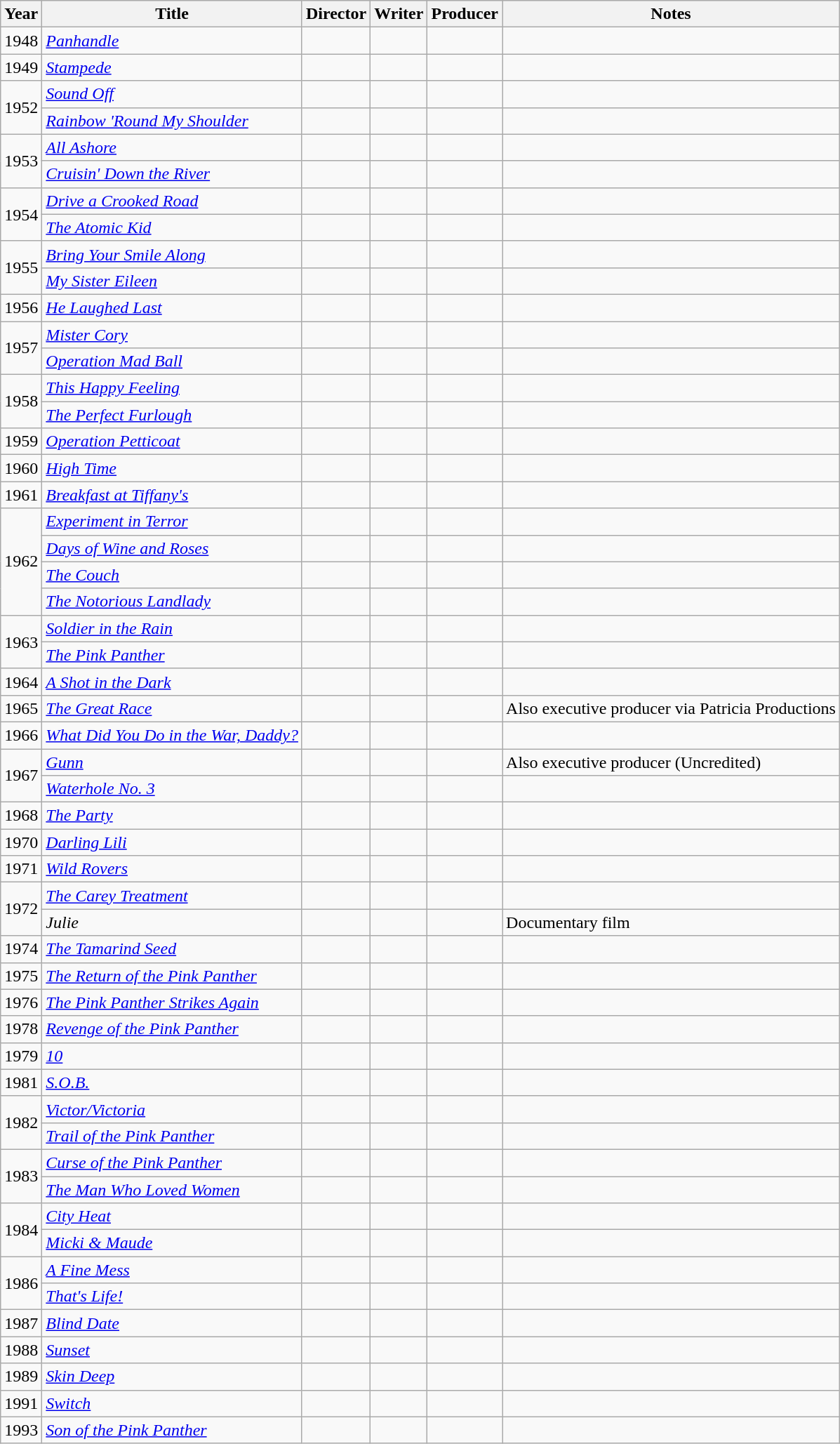<table class="wikitable">
<tr>
<th>Year</th>
<th>Title</th>
<th>Director</th>
<th>Writer</th>
<th>Producer</th>
<th>Notes</th>
</tr>
<tr>
<td>1948</td>
<td><em><a href='#'>Panhandle</a></em></td>
<td></td>
<td></td>
<td></td>
<td></td>
</tr>
<tr>
<td>1949</td>
<td><em><a href='#'>Stampede</a></em></td>
<td></td>
<td></td>
<td></td>
<td></td>
</tr>
<tr>
<td rowspan="2">1952</td>
<td><em><a href='#'>Sound Off</a></em></td>
<td></td>
<td></td>
<td></td>
<td></td>
</tr>
<tr>
<td><em><a href='#'>Rainbow 'Round My Shoulder</a></em></td>
<td></td>
<td></td>
<td></td>
<td></td>
</tr>
<tr>
<td rowspan="2">1953</td>
<td><em><a href='#'>All Ashore</a></em></td>
<td></td>
<td></td>
<td></td>
<td></td>
</tr>
<tr>
<td><em><a href='#'>Cruisin' Down the River</a></em></td>
<td></td>
<td></td>
<td></td>
<td></td>
</tr>
<tr>
<td rowspan="2">1954</td>
<td><em><a href='#'>Drive a Crooked Road</a></em></td>
<td></td>
<td></td>
<td></td>
<td></td>
</tr>
<tr>
<td><em><a href='#'>The Atomic Kid</a></em></td>
<td></td>
<td></td>
<td></td>
<td></td>
</tr>
<tr>
<td rowspan=2>1955</td>
<td><em><a href='#'>Bring Your Smile Along</a></em></td>
<td></td>
<td></td>
<td></td>
<td></td>
</tr>
<tr>
<td><em><a href='#'>My Sister Eileen</a></em></td>
<td></td>
<td></td>
<td></td>
<td></td>
</tr>
<tr>
<td>1956</td>
<td><em><a href='#'>He Laughed Last</a></em></td>
<td></td>
<td></td>
<td></td>
<td></td>
</tr>
<tr>
<td rowspan=2>1957</td>
<td><em><a href='#'>Mister Cory</a></em></td>
<td></td>
<td></td>
<td></td>
<td></td>
</tr>
<tr>
<td><em><a href='#'>Operation Mad Ball</a></em></td>
<td></td>
<td></td>
<td></td>
<td></td>
</tr>
<tr>
<td rowspan="2">1958</td>
<td><em><a href='#'>This Happy Feeling</a></em></td>
<td></td>
<td></td>
<td></td>
<td></td>
</tr>
<tr>
<td><em><a href='#'>The Perfect Furlough</a></em></td>
<td></td>
<td></td>
<td></td>
<td></td>
</tr>
<tr>
<td>1959</td>
<td><em><a href='#'>Operation Petticoat</a></em></td>
<td></td>
<td></td>
<td></td>
<td></td>
</tr>
<tr>
<td>1960</td>
<td><em><a href='#'>High Time</a></em></td>
<td></td>
<td></td>
<td></td>
<td></td>
</tr>
<tr>
<td>1961</td>
<td><em><a href='#'>Breakfast at Tiffany's</a></em></td>
<td></td>
<td></td>
<td></td>
<td></td>
</tr>
<tr>
<td rowspan="4">1962</td>
<td><em><a href='#'>Experiment in Terror</a></em></td>
<td></td>
<td></td>
<td></td>
<td></td>
</tr>
<tr>
<td><em><a href='#'>Days of Wine and Roses</a></em></td>
<td></td>
<td></td>
<td></td>
<td></td>
</tr>
<tr>
<td><em><a href='#'>The Couch</a></em></td>
<td></td>
<td></td>
<td></td>
<td></td>
</tr>
<tr>
<td><em><a href='#'>The Notorious Landlady</a></em></td>
<td></td>
<td></td>
<td></td>
<td></td>
</tr>
<tr>
<td rowspan=2>1963</td>
<td><em><a href='#'>Soldier in the Rain</a></em></td>
<td></td>
<td></td>
<td></td>
<td></td>
</tr>
<tr>
<td><em><a href='#'>The Pink Panther</a></em></td>
<td></td>
<td></td>
<td></td>
<td></td>
</tr>
<tr>
<td>1964</td>
<td><em><a href='#'>A Shot in the Dark</a></em></td>
<td></td>
<td></td>
<td></td>
<td></td>
</tr>
<tr>
<td>1965</td>
<td><em><a href='#'>The Great Race</a></em></td>
<td></td>
<td></td>
<td></td>
<td>Also executive producer via Patricia Productions</td>
</tr>
<tr>
<td>1966</td>
<td><em><a href='#'>What Did You Do in the War, Daddy?</a></em></td>
<td></td>
<td></td>
<td></td>
<td></td>
</tr>
<tr>
<td rowspan=2>1967</td>
<td><em><a href='#'>Gunn</a></em></td>
<td></td>
<td></td>
<td></td>
<td>Also executive producer (Uncredited)</td>
</tr>
<tr>
<td><em><a href='#'>Waterhole No. 3</a></em></td>
<td></td>
<td></td>
<td></td>
<td></td>
</tr>
<tr>
<td>1968</td>
<td><em><a href='#'>The Party</a></em></td>
<td></td>
<td></td>
<td></td>
<td></td>
</tr>
<tr>
<td>1970</td>
<td><em><a href='#'>Darling Lili</a></em></td>
<td></td>
<td></td>
<td></td>
<td></td>
</tr>
<tr>
<td>1971</td>
<td><em><a href='#'>Wild Rovers</a></em></td>
<td></td>
<td></td>
<td></td>
<td></td>
</tr>
<tr>
<td rowspan=2>1972</td>
<td><em><a href='#'>The Carey Treatment</a></em></td>
<td></td>
<td></td>
<td></td>
<td></td>
</tr>
<tr>
<td><em>Julie</em></td>
<td></td>
<td></td>
<td></td>
<td>Documentary film</td>
</tr>
<tr>
<td>1974</td>
<td><em><a href='#'>The Tamarind Seed</a></em></td>
<td></td>
<td></td>
<td></td>
<td></td>
</tr>
<tr>
<td>1975</td>
<td><em><a href='#'>The Return of the Pink Panther</a></em></td>
<td></td>
<td></td>
<td></td>
<td></td>
</tr>
<tr>
<td>1976</td>
<td><em><a href='#'>The Pink Panther Strikes Again</a></em></td>
<td></td>
<td></td>
<td></td>
<td></td>
</tr>
<tr>
<td>1978</td>
<td><em><a href='#'>Revenge of the Pink Panther</a></em></td>
<td></td>
<td></td>
<td></td>
<td></td>
</tr>
<tr>
<td>1979</td>
<td><em><a href='#'>10</a></em></td>
<td></td>
<td></td>
<td></td>
<td></td>
</tr>
<tr>
<td>1981</td>
<td><em><a href='#'>S.O.B.</a></em></td>
<td></td>
<td></td>
<td></td>
<td></td>
</tr>
<tr>
<td rowspan="2">1982</td>
<td><em><a href='#'>Victor/Victoria</a></em></td>
<td></td>
<td></td>
<td></td>
<td></td>
</tr>
<tr>
<td><em><a href='#'>Trail of the Pink Panther</a></em></td>
<td></td>
<td></td>
<td></td>
<td></td>
</tr>
<tr>
<td rowspan="2">1983</td>
<td><em><a href='#'>Curse of the Pink Panther</a></em></td>
<td></td>
<td></td>
<td></td>
<td></td>
</tr>
<tr>
<td><em><a href='#'>The Man Who Loved Women</a></em></td>
<td></td>
<td></td>
<td></td>
<td></td>
</tr>
<tr>
<td rowspan=2>1984</td>
<td><em><a href='#'>City Heat</a></em></td>
<td></td>
<td></td>
<td></td>
<td></td>
</tr>
<tr>
<td><em><a href='#'>Micki & Maude</a></em></td>
<td></td>
<td></td>
<td></td>
<td></td>
</tr>
<tr>
<td rowspan="2">1986</td>
<td><em><a href='#'>A Fine Mess</a></em></td>
<td></td>
<td></td>
<td></td>
<td></td>
</tr>
<tr>
<td><em><a href='#'>That's Life!</a></em></td>
<td></td>
<td></td>
<td></td>
<td></td>
</tr>
<tr>
<td>1987</td>
<td><em><a href='#'>Blind Date</a></em></td>
<td></td>
<td></td>
<td></td>
<td></td>
</tr>
<tr>
<td>1988</td>
<td><em><a href='#'>Sunset</a></em></td>
<td></td>
<td></td>
<td></td>
<td></td>
</tr>
<tr>
<td>1989</td>
<td><em><a href='#'>Skin Deep</a></em></td>
<td></td>
<td></td>
<td></td>
<td></td>
</tr>
<tr>
<td>1991</td>
<td><em><a href='#'>Switch</a></em></td>
<td></td>
<td></td>
<td></td>
<td></td>
</tr>
<tr>
<td>1993</td>
<td><em><a href='#'>Son of the Pink Panther</a></em></td>
<td></td>
<td></td>
<td></td>
<td></td>
</tr>
</table>
